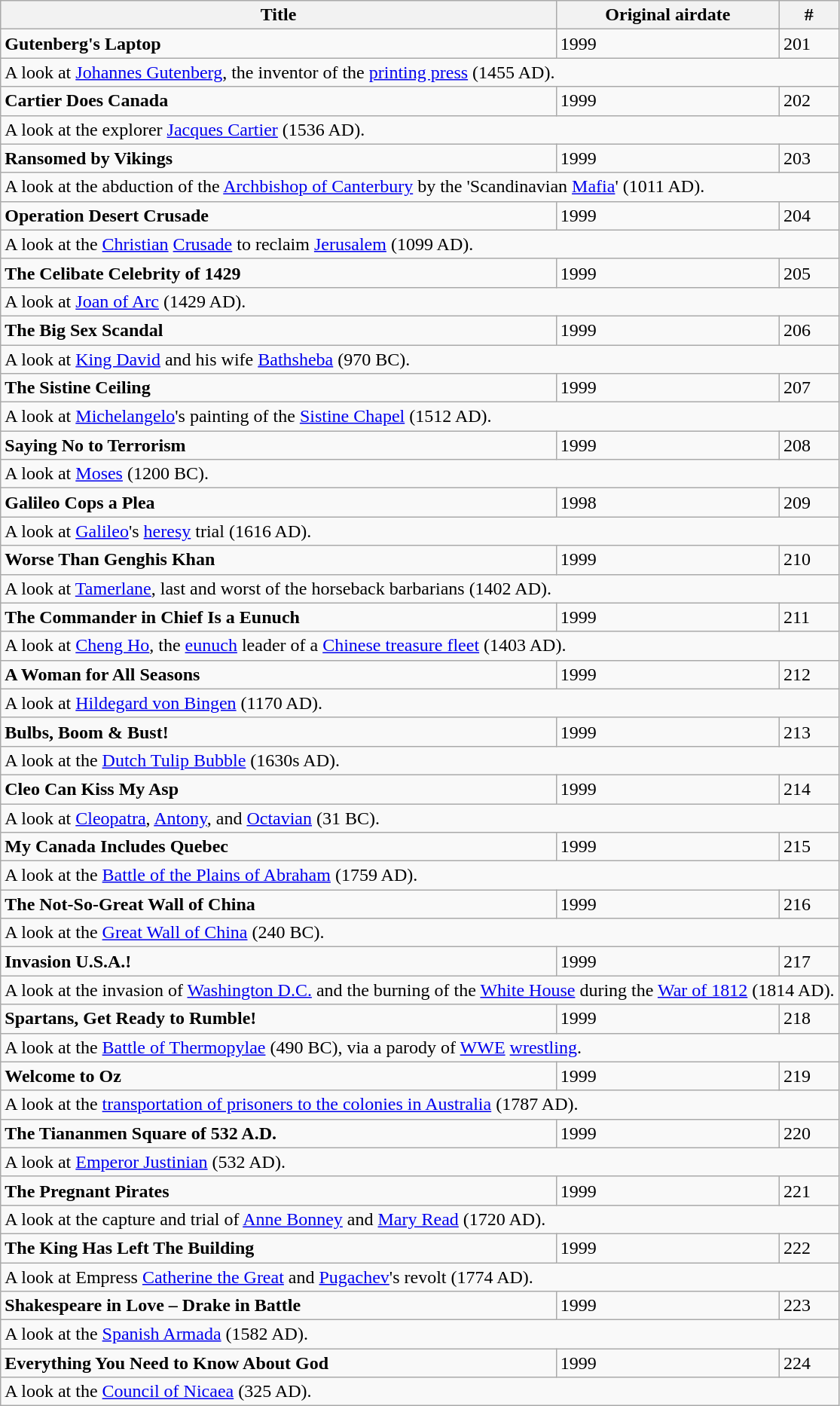<table class="wikitable">
<tr>
<th>Title</th>
<th>Original airdate</th>
<th>#</th>
</tr>
<tr>
<td><strong>Gutenberg's Laptop</strong></td>
<td>1999</td>
<td>201</td>
</tr>
<tr>
<td colspan="6">A look at <a href='#'>Johannes Gutenberg</a>, the inventor of the <a href='#'>printing press</a> (1455 AD).</td>
</tr>
<tr>
<td><strong>Cartier Does Canada</strong></td>
<td>1999</td>
<td>202</td>
</tr>
<tr>
<td colspan="6">A look at the explorer <a href='#'>Jacques Cartier</a> (1536 AD).</td>
</tr>
<tr>
<td><strong>Ransomed by Vikings</strong></td>
<td>1999</td>
<td>203</td>
</tr>
<tr>
<td colspan="6">A look at the abduction of the <a href='#'>Archbishop of Canterbury</a> by the 'Scandinavian <a href='#'>Mafia</a>' (1011 AD).</td>
</tr>
<tr>
<td><strong>Operation Desert Crusade</strong></td>
<td>1999</td>
<td>204</td>
</tr>
<tr>
<td colspan="6">A look at the <a href='#'>Christian</a> <a href='#'>Crusade</a> to reclaim <a href='#'>Jerusalem</a> (1099 AD).</td>
</tr>
<tr>
<td><strong>The Celibate Celebrity of 1429</strong></td>
<td>1999</td>
<td>205</td>
</tr>
<tr>
<td colspan="6">A look at <a href='#'>Joan of Arc</a> (1429 AD).</td>
</tr>
<tr>
<td><strong>The Big Sex Scandal</strong></td>
<td>1999</td>
<td>206</td>
</tr>
<tr>
<td colspan="6">A look at <a href='#'>King David</a> and his wife <a href='#'>Bathsheba</a> (970 BC).</td>
</tr>
<tr>
<td><strong>The Sistine Ceiling</strong></td>
<td>1999</td>
<td>207</td>
</tr>
<tr>
<td colspan="6">A look at <a href='#'>Michelangelo</a>'s painting of the <a href='#'>Sistine Chapel</a> (1512 AD).</td>
</tr>
<tr>
<td><strong>Saying No to Terrorism</strong></td>
<td>1999</td>
<td>208</td>
</tr>
<tr>
<td colspan="6">A look at <a href='#'>Moses</a> (1200 BC).</td>
</tr>
<tr>
<td><strong>Galileo Cops a Plea</strong></td>
<td>1998</td>
<td>209</td>
</tr>
<tr>
<td colspan="6">A look at <a href='#'>Galileo</a>'s <a href='#'>heresy</a> trial (1616 AD).</td>
</tr>
<tr>
<td><strong>Worse Than Genghis Khan</strong></td>
<td>1999</td>
<td>210</td>
</tr>
<tr>
<td colspan="6">A look at <a href='#'>Tamerlane</a>, last and worst of the horseback barbarians (1402 AD).</td>
</tr>
<tr>
<td><strong>The Commander in Chief Is a Eunuch</strong></td>
<td>1999</td>
<td>211</td>
</tr>
<tr>
<td colspan="6">A look at <a href='#'>Cheng Ho</a>, the <a href='#'>eunuch</a> leader of a <a href='#'>Chinese treasure fleet</a> (1403 AD).</td>
</tr>
<tr>
<td><strong>A Woman for All Seasons</strong></td>
<td>1999</td>
<td>212</td>
</tr>
<tr>
<td colspan="6">A look at <a href='#'>Hildegard von Bingen</a> (1170 AD).</td>
</tr>
<tr>
<td><strong>Bulbs, Boom & Bust!</strong></td>
<td>1999</td>
<td>213</td>
</tr>
<tr>
<td colspan="6">A look at the <a href='#'>Dutch Tulip Bubble</a> (1630s AD).</td>
</tr>
<tr>
<td><strong>Cleo Can Kiss My Asp</strong></td>
<td>1999</td>
<td>214</td>
</tr>
<tr>
<td colspan="6">A look at <a href='#'>Cleopatra</a>, <a href='#'>Antony</a>, and <a href='#'>Octavian</a> (31 BC).</td>
</tr>
<tr>
<td><strong>My Canada Includes Quebec</strong></td>
<td>1999</td>
<td>215</td>
</tr>
<tr>
<td colspan="6">A look at the <a href='#'>Battle of the Plains of Abraham</a> (1759 AD).</td>
</tr>
<tr>
<td><strong>The Not-So-Great Wall of China</strong></td>
<td>1999</td>
<td>216</td>
</tr>
<tr>
<td colspan="6">A look at the <a href='#'>Great Wall of China</a> (240 BC).</td>
</tr>
<tr>
<td><strong>Invasion U.S.A.!</strong></td>
<td>1999</td>
<td>217</td>
</tr>
<tr>
<td colspan="6">A look at the invasion of <a href='#'>Washington D.C.</a> and the burning of the <a href='#'>White House</a> during the <a href='#'>War of 1812</a> (1814 AD).</td>
</tr>
<tr>
<td><strong>Spartans, Get Ready to Rumble!</strong></td>
<td>1999</td>
<td>218</td>
</tr>
<tr>
<td colspan="6">A look at the <a href='#'>Battle of Thermopylae</a> (490 BC), via a parody of <a href='#'>WWE</a> <a href='#'>wrestling</a>.</td>
</tr>
<tr>
<td><strong>Welcome to Oz</strong></td>
<td>1999</td>
<td>219</td>
</tr>
<tr>
<td colspan="6">A look at the <a href='#'>transportation of prisoners to the colonies in Australia</a> (1787 AD).</td>
</tr>
<tr>
<td><strong>The Tiananmen Square of 532 A.D.</strong></td>
<td>1999</td>
<td>220</td>
</tr>
<tr>
<td colspan="6">A look at <a href='#'>Emperor Justinian</a> (532 AD).</td>
</tr>
<tr>
<td><strong>The Pregnant Pirates</strong></td>
<td>1999</td>
<td>221</td>
</tr>
<tr>
<td colspan="6">A look at the capture and trial of <a href='#'>Anne Bonney</a> and <a href='#'>Mary Read</a> (1720 AD).</td>
</tr>
<tr>
<td><strong>The King Has Left The Building</strong></td>
<td>1999</td>
<td>222</td>
</tr>
<tr>
<td colspan="6">A look at Empress <a href='#'>Catherine the Great</a> and <a href='#'>Pugachev</a>'s revolt (1774 AD).</td>
</tr>
<tr>
<td><strong>Shakespeare in Love – Drake in Battle</strong></td>
<td>1999</td>
<td>223</td>
</tr>
<tr>
<td colspan="6">A look at the <a href='#'>Spanish Armada</a> (1582 AD).</td>
</tr>
<tr>
<td><strong>Everything You Need to Know About God</strong></td>
<td>1999</td>
<td>224</td>
</tr>
<tr>
<td colspan="6">A look at the <a href='#'>Council of Nicaea</a> (325 AD).</td>
</tr>
</table>
